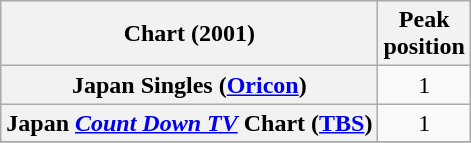<table class="wikitable plainrowheaders" style="text-align:center">
<tr>
<th>Chart (2001)</th>
<th>Peak<br>position</th>
</tr>
<tr>
<th scope="row">Japan Singles (<a href='#'>Oricon</a>)</th>
<td style="text-align:center;">1</td>
</tr>
<tr>
<th scope="row">Japan <em><a href='#'>Count Down TV</a></em> Chart (<a href='#'>TBS</a>)</th>
<td style="text-align:center;">1</td>
</tr>
<tr>
</tr>
</table>
